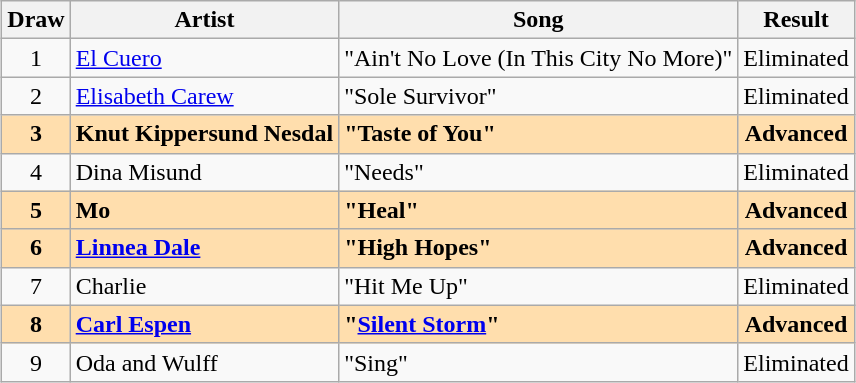<table class="sortable wikitable" style="margin: 1em auto 1em auto; text-align:center">
<tr>
<th>Draw</th>
<th>Artist</th>
<th>Song</th>
<th>Result</th>
</tr>
<tr>
<td>1</td>
<td align="left"><a href='#'>El Cuero</a></td>
<td align="left">"Ain't No Love (In This City No More)"</td>
<td>Eliminated</td>
</tr>
<tr>
<td>2</td>
<td align="left"><a href='#'>Elisabeth Carew</a></td>
<td align="left">"Sole Survivor"</td>
<td>Eliminated</td>
</tr>
<tr style="background:navajowhite; font-weight:bold;">
<td>3</td>
<td align="left">Knut Kippersund Nesdal</td>
<td align="left">"Taste of You"</td>
<td>Advanced</td>
</tr>
<tr>
<td>4</td>
<td align="left">Dina Misund</td>
<td align="left">"Needs"</td>
<td>Eliminated</td>
</tr>
<tr style="background:navajowhite; font-weight:bold;">
<td>5</td>
<td align="left">Mo</td>
<td align="left">"Heal"</td>
<td>Advanced</td>
</tr>
<tr style="background:navajowhite; font-weight:bold;">
<td>6</td>
<td align="left"><a href='#'>Linnea Dale</a></td>
<td align="left">"High Hopes"</td>
<td>Advanced</td>
</tr>
<tr>
<td>7</td>
<td align="left">Charlie</td>
<td align="left">"Hit Me Up"</td>
<td>Eliminated</td>
</tr>
<tr style="background:navajowhite; font-weight:bold;">
<td>8</td>
<td align="left"><a href='#'>Carl Espen</a></td>
<td align="left">"<a href='#'>Silent Storm</a>"</td>
<td>Advanced</td>
</tr>
<tr>
<td>9</td>
<td align="left">Oda and Wulff</td>
<td align="left">"Sing"</td>
<td>Eliminated</td>
</tr>
</table>
